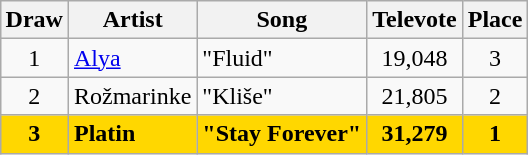<table class="sortable wikitable" style="margin: 1em auto 1em auto; text-align:center">
<tr>
<th>Draw</th>
<th>Artist</th>
<th>Song</th>
<th>Televote</th>
<th>Place</th>
</tr>
<tr>
<td>1</td>
<td align="left"><a href='#'>Alya</a></td>
<td align="left">"Fluid"</td>
<td>19,048</td>
<td>3</td>
</tr>
<tr>
<td>2</td>
<td align="left">Rožmarinke</td>
<td align="left">"Kliše"</td>
<td>21,805</td>
<td>2</td>
</tr>
<tr style="font-weight:bold; background:gold;">
<td>3</td>
<td align="left">Platin</td>
<td align="left">"Stay Forever"</td>
<td>31,279</td>
<td>1</td>
</tr>
</table>
